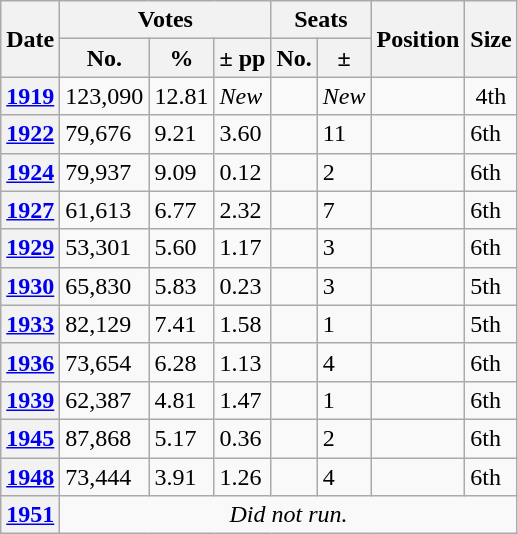<table class=wikitable>
<tr>
<th rowspan="2">Date</th>
<th colspan="3">Votes</th>
<th colspan="2">Seats</th>
<th rowspan="2">Position</th>
<th rowspan="2">Size</th>
</tr>
<tr>
<th>No.</th>
<th>%</th>
<th>± pp</th>
<th>No.</th>
<th>±</th>
</tr>
<tr>
<th><a href='#'>1919</a></th>
<td>123,090</td>
<td>12.81</td>
<td><em>New</em></td>
<td></td>
<td><em>New</em></td>
<td></td>
<td align="center">4th</td>
</tr>
<tr>
<th><a href='#'>1922</a></th>
<td>79,676</td>
<td>9.21</td>
<td> 3.60</td>
<td></td>
<td> 11</td>
<td></td>
<td> 6th</td>
</tr>
<tr>
<th><a href='#'>1924</a></th>
<td>79,937</td>
<td>9.09</td>
<td> 0.12</td>
<td></td>
<td> 2</td>
<td></td>
<td> 6th</td>
</tr>
<tr>
<th><a href='#'>1927</a></th>
<td>61,613</td>
<td>6.77</td>
<td> 2.32</td>
<td></td>
<td> 7</td>
<td></td>
<td> 6th</td>
</tr>
<tr>
<th><a href='#'>1929</a></th>
<td>53,301</td>
<td>5.60</td>
<td> 1.17</td>
<td></td>
<td> 3</td>
<td></td>
<td> 6th</td>
</tr>
<tr>
<th><a href='#'>1930</a></th>
<td>65,830</td>
<td>5.83</td>
<td> 0.23</td>
<td></td>
<td> 3</td>
<td></td>
<td> 5th</td>
</tr>
<tr>
<th><a href='#'>1933</a></th>
<td>82,129</td>
<td>7.41</td>
<td> 1.58</td>
<td></td>
<td> 1</td>
<td></td>
<td> 5th</td>
</tr>
<tr>
<th><a href='#'>1936</a></th>
<td>73,654</td>
<td>6.28</td>
<td> 1.13</td>
<td></td>
<td> 4</td>
<td></td>
<td> 6th</td>
</tr>
<tr>
<th><a href='#'>1939</a></th>
<td>62,387</td>
<td>4.81</td>
<td> 1.47</td>
<td></td>
<td> 1</td>
<td></td>
<td> 6th</td>
</tr>
<tr>
<th><a href='#'>1945</a></th>
<td>87,868</td>
<td>5.17</td>
<td> 0.36</td>
<td></td>
<td> 2</td>
<td></td>
<td> 6th</td>
</tr>
<tr>
<th><a href='#'>1948</a></th>
<td>73,444</td>
<td>3.91</td>
<td> 1.26</td>
<td></td>
<td> 4</td>
<td></td>
<td> 6th</td>
</tr>
<tr>
<th><a href='#'>1951</a></th>
<td colspan="7" style="text-align:center;"><em>Did not run.</em></td>
</tr>
</table>
